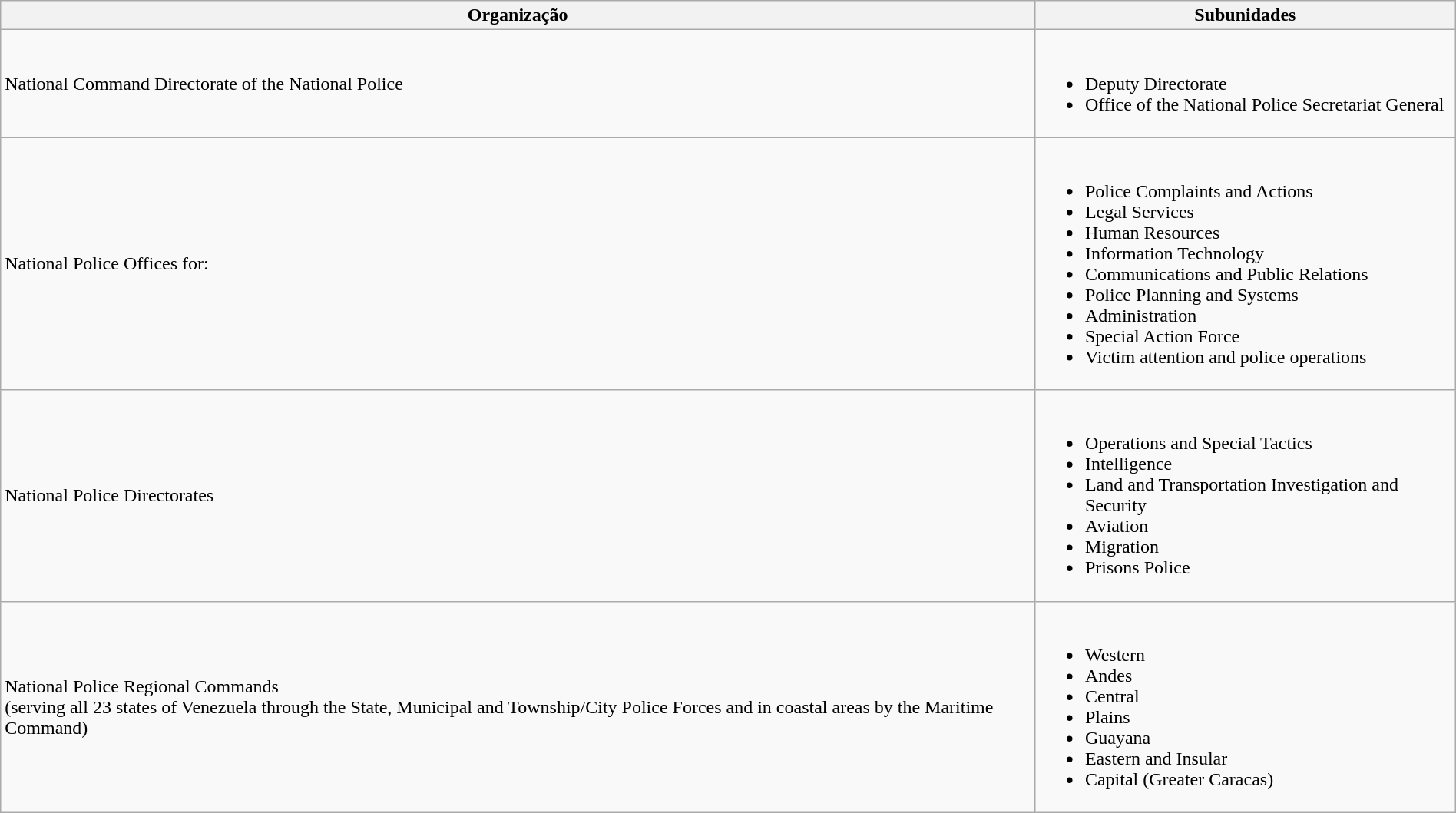<table class="wikitable" style="width:100%; border:1px solid #aaa;">
<tr>
<th>Organização</th>
<th>Subunidades</th>
</tr>
<tr>
<td>National Command Directorate of the National Police</td>
<td><br><ul><li>Deputy Directorate</li><li>Office of the National Police Secretariat General</li></ul></td>
</tr>
<tr>
<td>National Police Offices for:</td>
<td><br><ul><li>Police Complaints and Actions</li><li>Legal Services</li><li>Human Resources</li><li>Information Technology</li><li>Communications and Public Relations</li><li>Police Planning and Systems</li><li>Administration</li><li>Special Action Force</li><li>Victim attention and police operations</li></ul></td>
</tr>
<tr>
<td>National Police Directorates</td>
<td><br><ul><li>Operations and Special Tactics</li><li>Intelligence</li><li>Land and Transportation Investigation and Security</li><li>Aviation</li><li>Migration</li><li>Prisons Police</li></ul></td>
</tr>
<tr>
<td>National Police Regional Commands<br>(serving all 23 states of Venezuela through the State, Municipal and Township/City Police Forces and in coastal areas by the Maritime Command)</td>
<td><br><ul><li>Western</li><li>Andes</li><li>Central</li><li>Plains</li><li>Guayana</li><li>Eastern and Insular</li><li>Capital (Greater Caracas)</li></ul></td>
</tr>
</table>
